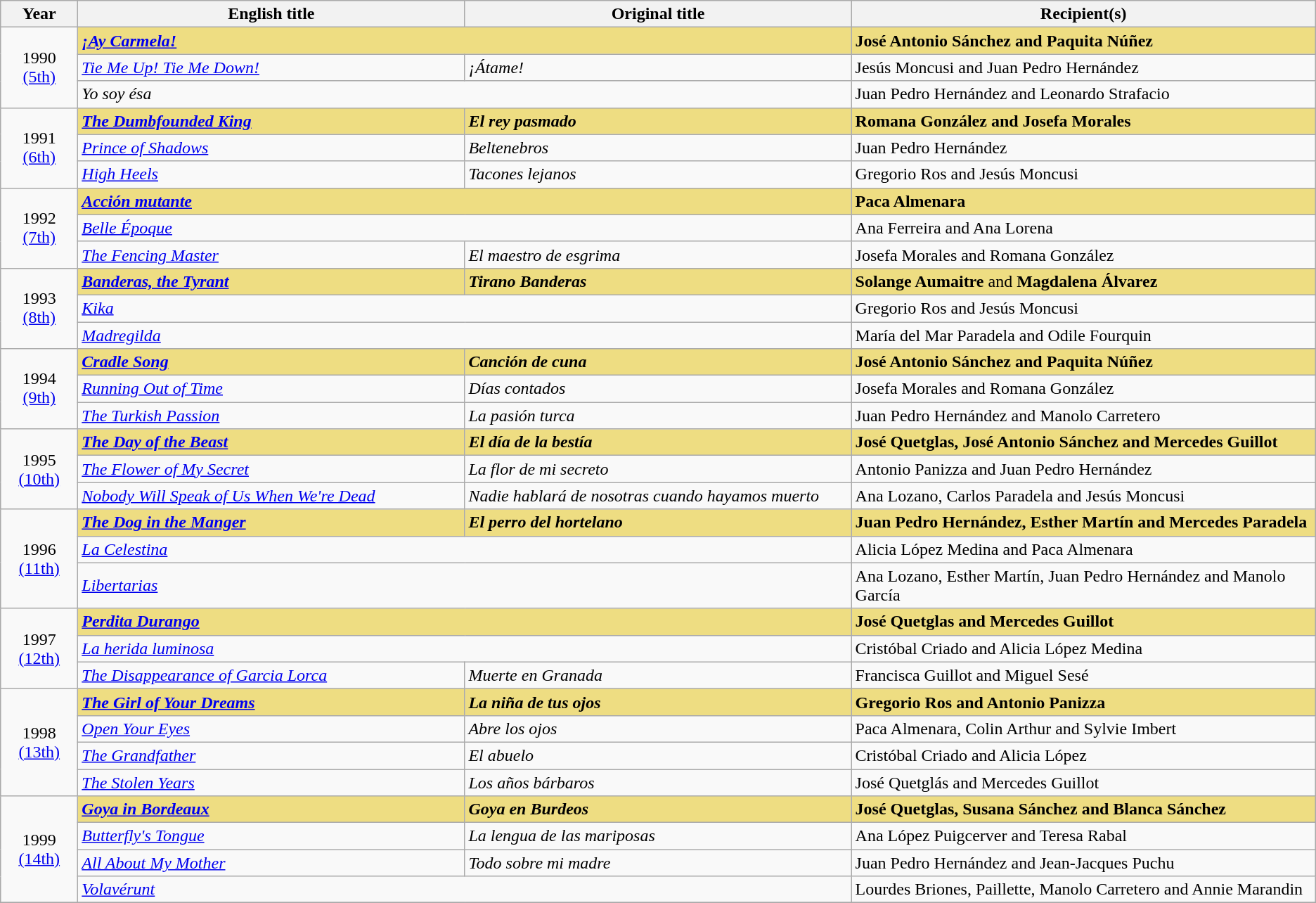<table class="wikitable sortable" style="text-align:left;"style="width:95%">
<tr>
<th scope="col" style="width:5%;">Year</th>
<th scope="col" style="width:25%;">English title</th>
<th scope="col" style="width:25%;">Original title</th>
<th scope="col" style="width:30%;">Recipient(s)</th>
</tr>
<tr>
<td rowspan="3" style="text-align:center;">1990<br><a href='#'>(5th)</a></td>
<td colspan="2" style="background:#eedd82;"><strong><em><a href='#'>¡Ay Carmela!</a></em></strong></td>
<td style="background:#eedd82;"><strong>José Antonio Sánchez and Paquita Núñez</strong></td>
</tr>
<tr>
<td><em><a href='#'>Tie Me Up! Tie Me Down!</a></em></td>
<td><em>¡Átame!</em></td>
<td>Jesús Moncusi and Juan Pedro Hernández</td>
</tr>
<tr>
<td colspan="2"><em>Yo soy ésa</em></td>
<td>Juan Pedro Hernández and Leonardo Strafacio</td>
</tr>
<tr>
<td rowspan="3" style="text-align:center;">1991<br><a href='#'>(6th)</a></td>
<td style="background:#eedd82;"><strong><em><a href='#'>The Dumbfounded King</a></em></strong></td>
<td style="background:#eedd82;"><strong><em>El rey pasmado</em></strong></td>
<td style="background:#eedd82;"><strong>Romana González and Josefa Morales</strong></td>
</tr>
<tr>
<td><em><a href='#'>Prince of Shadows</a></em></td>
<td><em>Beltenebros</em></td>
<td>Juan Pedro Hernández</td>
</tr>
<tr>
<td><em><a href='#'>High Heels</a></em></td>
<td><em>Tacones lejanos</em></td>
<td>Gregorio Ros and Jesús Moncusi</td>
</tr>
<tr>
<td rowspan="3" style="text-align:center;">1992<br><a href='#'>(7th)</a></td>
<td colspan="2" style="background:#eedd82;"><strong><em><a href='#'>Acción mutante</a></em></strong></td>
<td style="background:#eedd82;"><strong>Paca Almenara</strong></td>
</tr>
<tr>
<td colspan="2"><em><a href='#'>Belle Époque</a></em></td>
<td>Ana Ferreira and Ana Lorena</td>
</tr>
<tr>
<td><em><a href='#'>The Fencing Master</a></em></td>
<td><em>El maestro de esgrima</em></td>
<td>Josefa Morales and Romana González</td>
</tr>
<tr>
<td rowspan="3" style="text-align:center;">1993<br><a href='#'>(8th)</a></td>
<td style="background:#eedd82;"><strong><em><a href='#'>Banderas, the Tyrant</a></em></strong></td>
<td style="background:#eedd82;"><strong><em>Tirano Banderas</em></strong></td>
<td style="background:#eedd82;"><strong>Solange Aumaitre</strong> and <strong>Magdalena Álvarez</strong></td>
</tr>
<tr>
<td colspan="2"><em><a href='#'>Kika</a></em></td>
<td>Gregorio Ros and Jesús Moncusi</td>
</tr>
<tr>
<td colspan="2"><em><a href='#'>Madregilda</a></em></td>
<td>María del Mar Paradela and Odile Fourquin</td>
</tr>
<tr>
<td rowspan="3" style="text-align:center;">1994<br><a href='#'>(9th)</a></td>
<td style="background:#eedd82;"><strong><em><a href='#'>Cradle Song</a></em></strong></td>
<td style="background:#eedd82;"><strong><em>Canción de cuna</em></strong></td>
<td style="background:#eedd82;"><strong>José Antonio Sánchez and Paquita Núñez </strong></td>
</tr>
<tr>
<td><em><a href='#'>Running Out of Time</a></em></td>
<td><em>Días contados</em></td>
<td>Josefa Morales and Romana González</td>
</tr>
<tr>
<td><em><a href='#'>The Turkish Passion</a></em></td>
<td><em>La pasión turca</em></td>
<td>Juan Pedro Hernández and Manolo Carretero</td>
</tr>
<tr>
<td rowspan="3" style="text-align:center;">1995<br><a href='#'>(10th)</a></td>
<td style="background:#eedd82;"><strong><em><a href='#'>The Day of the Beast</a></em></strong></td>
<td style="background:#eedd82;"><strong><em>El día de la bestía</em></strong></td>
<td style="background:#eedd82;"><strong>José Quetglas, José Antonio Sánchez and Mercedes Guillot </strong></td>
</tr>
<tr>
<td><em><a href='#'>The Flower of My Secret</a></em></td>
<td><em>La flor de mi secreto</em></td>
<td>Antonio Panizza and Juan Pedro Hernández</td>
</tr>
<tr>
<td><em><a href='#'>Nobody Will Speak of Us When We're Dead</a></em></td>
<td><em>Nadie hablará de nosotras cuando hayamos muerto</em></td>
<td>Ana Lozano, Carlos Paradela and Jesús Moncusi</td>
</tr>
<tr>
<td rowspan="3" style="text-align:center;">1996<br><a href='#'>(11th)</a></td>
<td style="background:#eedd82;"><strong><em><a href='#'>The Dog in the Manger</a></em></strong></td>
<td style="background:#eedd82;"><strong><em>El perro del hortelano</em></strong></td>
<td style="background:#eedd82;"><strong>Juan Pedro Hernández, Esther Martín and Mercedes Paradela</strong></td>
</tr>
<tr>
<td colspan="2"><em><a href='#'>La Celestina</a></em></td>
<td>Alicia López Medina and Paca Almenara</td>
</tr>
<tr>
<td colspan="2"><em><a href='#'>Libertarias</a></em></td>
<td>Ana Lozano, Esther Martín, Juan Pedro Hernández and Manolo García</td>
</tr>
<tr>
<td rowspan="3" style="text-align:center;">1997<br><a href='#'>(12th)</a></td>
<td colspan="2" style="background:#eedd82;"><strong><em><a href='#'>Perdita Durango</a></em></strong></td>
<td style="background:#eedd82;"><strong>José Quetglas and Mercedes Guillot </strong></td>
</tr>
<tr>
<td colspan="2"><em><a href='#'>La herida luminosa</a></em></td>
<td>Cristóbal Criado and Alicia López Medina</td>
</tr>
<tr>
<td><em><a href='#'>The Disappearance of Garcia Lorca</a></em></td>
<td><em>Muerte en Granada</em></td>
<td>Francisca Guillot and Miguel Sesé</td>
</tr>
<tr>
<td rowspan="4" style="text-align:center;">1998<br><a href='#'>(13th)</a></td>
<td style="background:#eedd82;"><strong><em><a href='#'>The Girl of Your Dreams</a></em></strong></td>
<td style="background:#eedd82;"><strong><em>La niña de tus ojos</em></strong></td>
<td style="background:#eedd82;"><strong>Gregorio Ros and Antonio Panizza</strong></td>
</tr>
<tr>
<td><em><a href='#'>Open Your Eyes</a></em></td>
<td><em>Abre los ojos</em></td>
<td>Paca Almenara, Colin Arthur and Sylvie Imbert</td>
</tr>
<tr>
<td><em><a href='#'>The Grandfather</a></em></td>
<td><em>El abuelo</em></td>
<td>Cristóbal Criado and Alicia López</td>
</tr>
<tr>
<td><em><a href='#'>The Stolen Years</a></em></td>
<td><em>Los años bárbaros</em></td>
<td>José Quetglás and Mercedes Guillot</td>
</tr>
<tr>
<td rowspan="4" style="text-align:center;">1999<br><a href='#'>(14th)</a></td>
<td style="background:#eedd82;"><strong><em><a href='#'>Goya in Bordeaux</a></em></strong></td>
<td style="background:#eedd82;"><strong><em>Goya en Burdeos</em></strong></td>
<td style="background:#eedd82;"><strong>José Quetglas, Susana Sánchez and Blanca Sánchez</strong></td>
</tr>
<tr>
<td><em><a href='#'>Butterfly's Tongue</a></em></td>
<td><em>La lengua de las mariposas</em></td>
<td>Ana López Puigcerver and Teresa Rabal</td>
</tr>
<tr>
<td><em><a href='#'>All About My Mother</a></em></td>
<td><em>Todo sobre mi madre</em></td>
<td>Juan Pedro Hernández and Jean-Jacques Puchu</td>
</tr>
<tr>
<td colspan="2"><em><a href='#'>Volavérunt</a></em></td>
<td>Lourdes Briones, Paillette, Manolo Carretero and Annie Marandin</td>
</tr>
<tr>
</tr>
</table>
